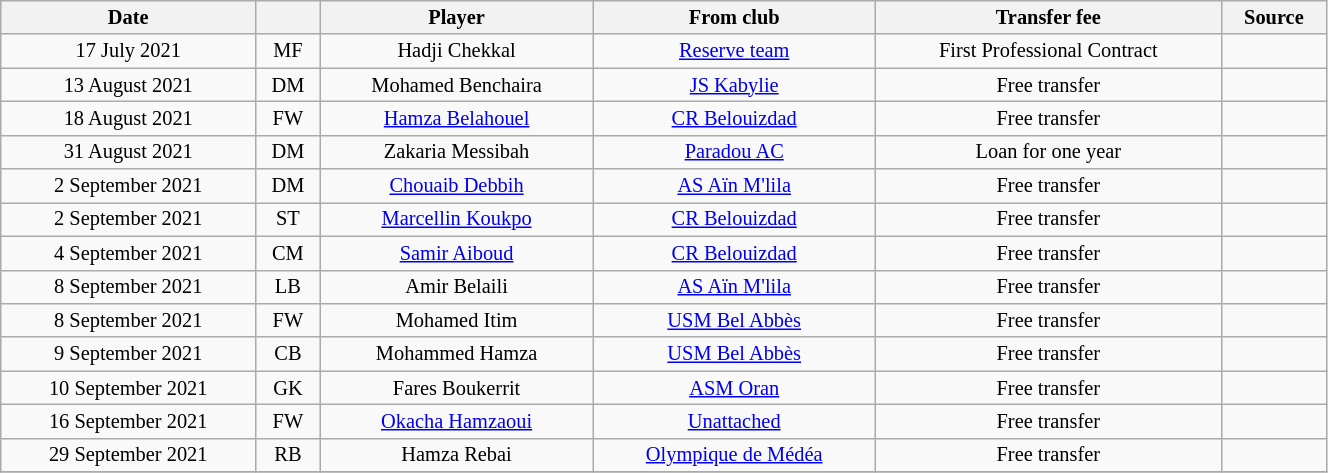<table class="wikitable sortable" style="width:70%; text-align:center; font-size:85%; text-align:centre;">
<tr>
<th>Date</th>
<th></th>
<th>Player</th>
<th>From club</th>
<th>Transfer fee</th>
<th>Source</th>
</tr>
<tr>
<td>17 July 2021</td>
<td>MF</td>
<td> Hadji Chekkal</td>
<td><a href='#'>Reserve team</a></td>
<td>First Professional Contract</td>
<td></td>
</tr>
<tr>
<td>13 August 2021</td>
<td>DM</td>
<td> Mohamed Benchaira</td>
<td><a href='#'>JS Kabylie</a></td>
<td>Free transfer</td>
<td></td>
</tr>
<tr>
<td>18 August 2021</td>
<td>FW</td>
<td> <a href='#'>Hamza Belahouel</a></td>
<td><a href='#'>CR Belouizdad</a></td>
<td>Free transfer</td>
<td></td>
</tr>
<tr>
<td>31 August 2021</td>
<td>DM</td>
<td> Zakaria Messibah</td>
<td><a href='#'>Paradou AC</a></td>
<td>Loan for one year</td>
<td></td>
</tr>
<tr>
<td>2 September 2021</td>
<td>DM</td>
<td> <a href='#'>Chouaib Debbih</a></td>
<td><a href='#'>AS Aïn M'lila</a></td>
<td>Free transfer</td>
<td></td>
</tr>
<tr>
<td>2 September 2021</td>
<td>ST</td>
<td> <a href='#'>Marcellin Koukpo</a></td>
<td><a href='#'>CR Belouizdad</a></td>
<td>Free transfer</td>
<td></td>
</tr>
<tr>
<td>4 September 2021</td>
<td>CM</td>
<td> <a href='#'>Samir Aiboud</a></td>
<td><a href='#'>CR Belouizdad</a></td>
<td>Free transfer</td>
<td></td>
</tr>
<tr>
<td>8 September 2021</td>
<td>LB</td>
<td> Amir Belaili</td>
<td><a href='#'>AS Aïn M'lila</a></td>
<td>Free transfer</td>
<td></td>
</tr>
<tr>
<td>8 September 2021</td>
<td>FW</td>
<td> Mohamed Itim</td>
<td><a href='#'>USM Bel Abbès</a></td>
<td>Free transfer</td>
<td></td>
</tr>
<tr>
<td>9 September 2021</td>
<td>CB</td>
<td> Mohammed Hamza</td>
<td><a href='#'>USM Bel Abbès</a></td>
<td>Free transfer</td>
<td></td>
</tr>
<tr>
<td>10 September 2021</td>
<td>GK</td>
<td> Fares Boukerrit</td>
<td><a href='#'>ASM Oran</a></td>
<td>Free transfer</td>
<td></td>
</tr>
<tr>
<td>16 September 2021</td>
<td>FW</td>
<td> <a href='#'>Okacha Hamzaoui</a></td>
<td><a href='#'>Unattached</a></td>
<td>Free transfer</td>
<td></td>
</tr>
<tr>
<td>29 September 2021</td>
<td>RB</td>
<td> Hamza Rebai</td>
<td><a href='#'>Olympique de Médéa</a></td>
<td>Free transfer</td>
<td></td>
</tr>
<tr>
</tr>
</table>
